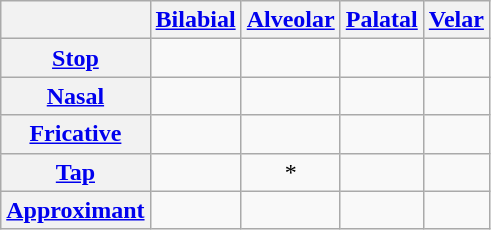<table class="wikitable" style=text-align:center>
<tr>
<th></th>
<th><a href='#'>Bilabial</a></th>
<th><a href='#'>Alveolar</a></th>
<th><a href='#'>Palatal</a></th>
<th><a href='#'>Velar</a></th>
</tr>
<tr>
<th><a href='#'>Stop</a></th>
<td></td>
<td></td>
<td></td>
<td></td>
</tr>
<tr>
<th><a href='#'>Nasal</a></th>
<td></td>
<td></td>
<td></td>
<td></td>
</tr>
<tr>
<th><a href='#'>Fricative</a></th>
<td></td>
<td></td>
<td></td>
<td></td>
</tr>
<tr>
<th><a href='#'>Tap</a></th>
<td></td>
<td>*</td>
<td></td>
<td></td>
</tr>
<tr>
<th><a href='#'>Approximant</a></th>
<td></td>
<td></td>
<td></td>
<td></td>
</tr>
</table>
